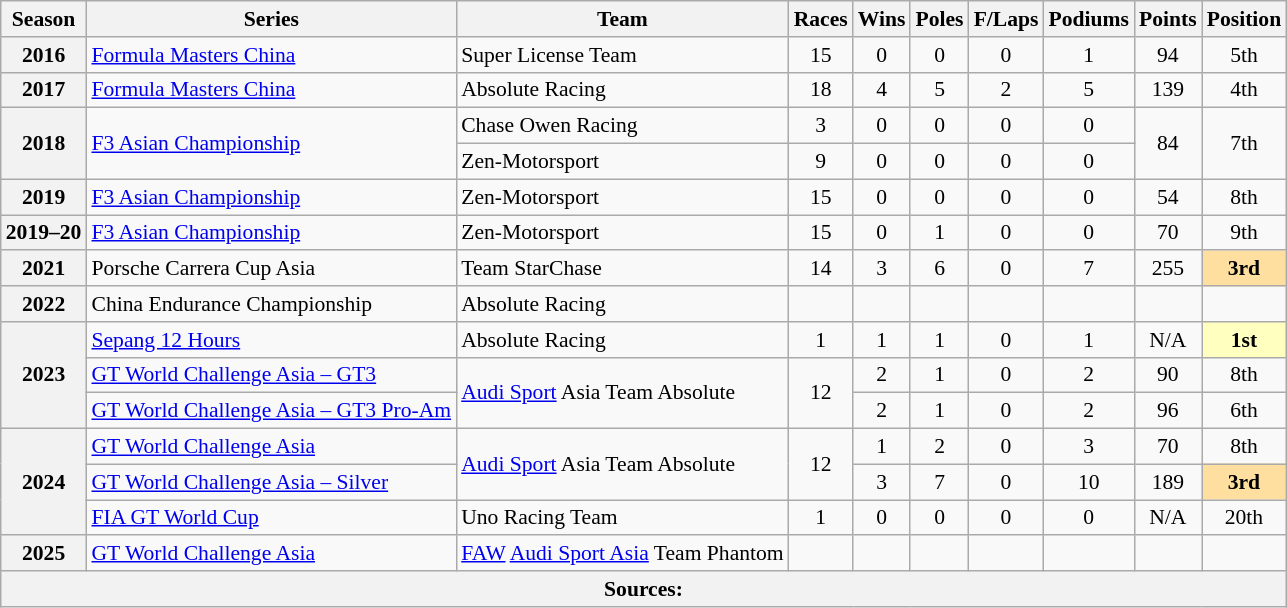<table class="wikitable" style="font-size: 90%; text-align:center">
<tr>
<th>Season</th>
<th>Series</th>
<th>Team</th>
<th>Races</th>
<th>Wins</th>
<th>Poles</th>
<th>F/Laps</th>
<th>Podiums</th>
<th>Points</th>
<th>Position</th>
</tr>
<tr>
<th>2016</th>
<td align=left><a href='#'>Formula Masters China</a></td>
<td align=left>Super License Team</td>
<td>15</td>
<td>0</td>
<td>0</td>
<td>0</td>
<td>1</td>
<td>94</td>
<td>5th</td>
</tr>
<tr>
<th>2017</th>
<td align=left><a href='#'>Formula Masters China</a></td>
<td align=left>Absolute Racing</td>
<td>18</td>
<td>4</td>
<td>5</td>
<td>2</td>
<td>5</td>
<td>139</td>
<td>4th</td>
</tr>
<tr>
<th rowspan="2">2018</th>
<td align=left rowspan="2"><a href='#'>F3 Asian Championship</a></td>
<td align=left>Chase Owen Racing</td>
<td>3</td>
<td>0</td>
<td>0</td>
<td>0</td>
<td>0</td>
<td rowspan="2">84</td>
<td rowspan="2">7th</td>
</tr>
<tr>
<td align=left>Zen-Motorsport</td>
<td>9</td>
<td>0</td>
<td>0</td>
<td>0</td>
<td>0</td>
</tr>
<tr>
<th>2019</th>
<td align=left><a href='#'>F3 Asian Championship</a></td>
<td align=left>Zen-Motorsport</td>
<td>15</td>
<td>0</td>
<td>0</td>
<td>0</td>
<td>0</td>
<td>54</td>
<td>8th</td>
</tr>
<tr>
<th>2019–20</th>
<td align=left><a href='#'>F3 Asian Championship</a></td>
<td align=left>Zen-Motorsport</td>
<td>15</td>
<td>0</td>
<td>1</td>
<td>0</td>
<td>0</td>
<td>70</td>
<td>9th</td>
</tr>
<tr>
<th>2021</th>
<td align=left>Porsche Carrera Cup Asia</td>
<td align=left>Team StarChase</td>
<td>14</td>
<td>3</td>
<td>6</td>
<td>0</td>
<td>7</td>
<td>255</td>
<td style="background:#ffdf9f"><strong>3rd</strong></td>
</tr>
<tr>
<th>2022</th>
<td align=left>China Endurance Championship</td>
<td align=left>Absolute Racing</td>
<td></td>
<td></td>
<td></td>
<td></td>
<td></td>
<td></td>
<td></td>
</tr>
<tr>
<th rowspan="3">2023</th>
<td align=left><a href='#'>Sepang 12 Hours</a></td>
<td align=left>Absolute Racing</td>
<td>1</td>
<td>1</td>
<td>1</td>
<td>0</td>
<td>1</td>
<td>N/A</td>
<td style="background:#FFFFBF"><strong>1st</strong></td>
</tr>
<tr>
<td align=left><a href='#'>GT World Challenge Asia – GT3</a></td>
<td align=left rowspan="2"><a href='#'>Audi Sport</a> Asia Team Absolute</td>
<td rowspan="2">12</td>
<td>2</td>
<td>1</td>
<td>0</td>
<td>2</td>
<td>90</td>
<td>8th</td>
</tr>
<tr>
<td align=left><a href='#'>GT World Challenge Asia – GT3 Pro-Am</a></td>
<td>2</td>
<td>1</td>
<td>0</td>
<td>2</td>
<td>96</td>
<td>6th</td>
</tr>
<tr>
<th rowspan="3">2024</th>
<td align=left><a href='#'>GT World Challenge Asia</a></td>
<td align=left rowspan="2"><a href='#'>Audi Sport</a> Asia Team Absolute</td>
<td rowspan="2">12</td>
<td>1</td>
<td>2</td>
<td>0</td>
<td>3</td>
<td>70</td>
<td>8th</td>
</tr>
<tr>
<td align=left><a href='#'>GT World Challenge Asia – Silver</a></td>
<td>3</td>
<td>7</td>
<td>0</td>
<td>10</td>
<td>189</td>
<td style="background:#ffdf9f"><strong>3rd</strong></td>
</tr>
<tr>
<td align=left><a href='#'>FIA GT World Cup</a></td>
<td align=left>Uno Racing Team</td>
<td>1</td>
<td>0</td>
<td>0</td>
<td>0</td>
<td>0</td>
<td>N/A</td>
<td>20th</td>
</tr>
<tr>
<th>2025</th>
<td align=left><a href='#'>GT World Challenge Asia</a></td>
<td align=left><a href='#'>FAW</a> <a href='#'>Audi Sport Asia</a> Team Phantom</td>
<td></td>
<td></td>
<td></td>
<td></td>
<td></td>
<td></td>
<td></td>
</tr>
<tr>
<th colspan="10">Sources:</th>
</tr>
</table>
